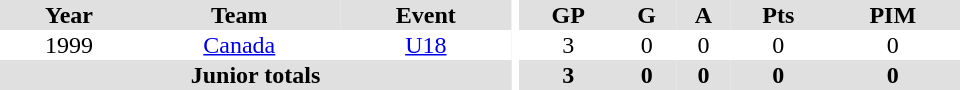<table border="0" cellpadding="1" cellspacing="0" ID="Table3" style="text-align:center; width:40em">
<tr bgcolor="#e0e0e0">
<th>Year</th>
<th>Team</th>
<th>Event</th>
<th rowspan="102" bgcolor="#ffffff"></th>
<th>GP</th>
<th>G</th>
<th>A</th>
<th>Pts</th>
<th>PIM</th>
</tr>
<tr>
<td>1999</td>
<td><a href='#'>Canada</a></td>
<td><a href='#'>U18</a></td>
<td>3</td>
<td>0</td>
<td>0</td>
<td>0</td>
<td>0</td>
</tr>
<tr bgcolor="#e0e0e0">
<th colspan="3">Junior totals</th>
<th>3</th>
<th>0</th>
<th>0</th>
<th>0</th>
<th>0</th>
</tr>
</table>
